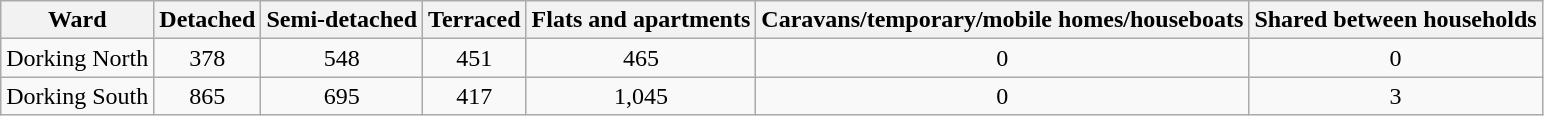<table class="wikitable">
<tr>
<th>Ward</th>
<th>Detached</th>
<th>Semi-detached</th>
<th>Terraced</th>
<th>Flats and apartments</th>
<th>Caravans/temporary/mobile homes/houseboats</th>
<th>Shared between households</th>
</tr>
<tr>
<td>Dorking North</td>
<td style="text-align:center;">378</td>
<td style="text-align:center;">548</td>
<td style="text-align:center;">451</td>
<td style="text-align:center;">465</td>
<td style="text-align:center;">0</td>
<td style="text-align:center;">0</td>
</tr>
<tr>
<td>Dorking South</td>
<td style="text-align:center;">865</td>
<td style="text-align:center;">695</td>
<td style="text-align:center;">417</td>
<td style="text-align:center;">1,045</td>
<td style="text-align:center;">0</td>
<td style="text-align:center;">3</td>
</tr>
</table>
